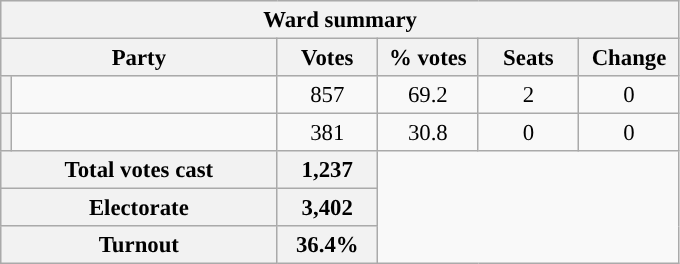<table class="wikitable" style="font-size: 95%;">
<tr style="background-color:#E9E9E9">
<th colspan="6">Ward summary</th>
</tr>
<tr style="background-color:#E9E9E9">
<th colspan="2">Party</th>
<th style="width: 60px">Votes</th>
<th style="width: 60px">% votes</th>
<th style="width: 60px">Seats</th>
<th style="width: 60px">Change</th>
</tr>
<tr>
<th style="background-color: "></th>
<td style="width: 170px"><a href='#'></a></td>
<td align="center">857</td>
<td align="center">69.2</td>
<td align="center">2</td>
<td align="center">0</td>
</tr>
<tr>
<th style="background-color: "></th>
<td style="width: 170px"><a href='#'></a></td>
<td align="center">381</td>
<td align="center">30.8</td>
<td align="center">0</td>
<td align="center">0</td>
</tr>
<tr style="background-color:#E9E9E9">
<th colspan="2">Total votes cast</th>
<th style="width: 60px">1,237</th>
</tr>
<tr style="background-color:#E9E9E9">
<th colspan="2">Electorate</th>
<th style="width: 60px">3,402</th>
</tr>
<tr style="background-color:#E9E9E9">
<th colspan="2">Turnout</th>
<th style="width: 60px">36.4%</th>
</tr>
</table>
